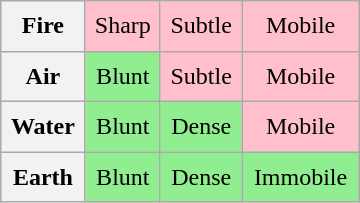<table class="wikitable" style="text-align:center; width:240px; height:135px;">
<tr>
<th>Fire</th>
<td style="background: pink">Sharp</td>
<td style="background: pink">Subtle</td>
<td style="background: pink">Mobile</td>
</tr>
<tr>
<th>Air</th>
<td style="background: lightgreen">Blunt</td>
<td style="background: pink">Subtle</td>
<td style="background: pink">Mobile</td>
</tr>
<tr>
<th>Water</th>
<td style="background: lightgreen">Blunt</td>
<td style="background: lightgreen">Dense</td>
<td style="background: pink">Mobile</td>
</tr>
<tr>
<th>Earth</th>
<td style="background: lightgreen">Blunt</td>
<td style="background: lightgreen">Dense</td>
<td style="background: lightgreen">Immobile</td>
</tr>
</table>
